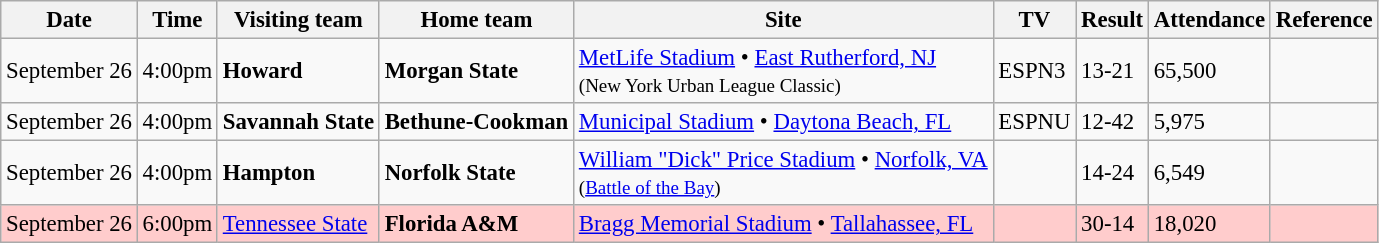<table class="wikitable" style="font-size:95%;">
<tr>
<th>Date</th>
<th>Time</th>
<th>Visiting team</th>
<th>Home team</th>
<th>Site</th>
<th>TV</th>
<th>Result</th>
<th>Attendance</th>
<th class="unsortable">Reference</th>
</tr>
<tr bgcolor=>
<td>September 26</td>
<td>4:00pm</td>
<td><strong>Howard</strong></td>
<td><strong>Morgan State</strong></td>
<td><a href='#'>MetLife Stadium</a> • <a href='#'>East Rutherford, NJ</a><br><small>(New York Urban League Classic)</small><br></td>
<td>ESPN3</td>
<td>13-21</td>
<td>65,500</td>
<td></td>
</tr>
<tr bgcolor=>
<td>September 26</td>
<td>4:00pm</td>
<td><strong>Savannah State</strong></td>
<td><strong>Bethune-Cookman</strong></td>
<td><a href='#'>Municipal Stadium</a> • <a href='#'>Daytona Beach, FL</a></td>
<td>ESPNU</td>
<td>12-42</td>
<td>5,975</td>
<td></td>
</tr>
<tr bgcolor=>
<td>September 26</td>
<td>4:00pm</td>
<td><strong>Hampton</strong></td>
<td><strong>Norfolk State</strong></td>
<td><a href='#'>William "Dick" Price Stadium</a> • <a href='#'>Norfolk, VA</a><br><small>(<a href='#'>Battle of the Bay</a>)</small></td>
<td></td>
<td>14-24</td>
<td>6,549</td>
<td></td>
</tr>
<tr bgcolor=#ffcccc>
<td>September 26</td>
<td>6:00pm</td>
<td><a href='#'>Tennessee State</a></td>
<td><strong>Florida A&M</strong></td>
<td><a href='#'>Bragg Memorial Stadium</a> • <a href='#'>Tallahassee, FL</a></td>
<td></td>
<td>30-14</td>
<td>18,020</td>
<td></td>
</tr>
</table>
